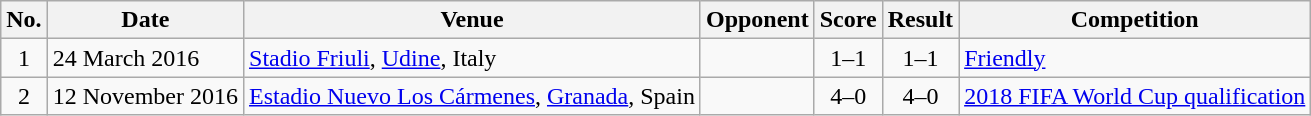<table class="wikitable sortable">
<tr>
<th scope="col">No.</th>
<th scope="col">Date</th>
<th scope="col">Venue</th>
<th scope="col">Opponent</th>
<th scope="col">Score</th>
<th scope="col">Result</th>
<th scope="col">Competition</th>
</tr>
<tr>
<td align="center">1</td>
<td>24 March 2016</td>
<td><a href='#'>Stadio Friuli</a>, <a href='#'>Udine</a>, Italy</td>
<td></td>
<td align="center">1–1</td>
<td align="center">1–1</td>
<td><a href='#'>Friendly</a></td>
</tr>
<tr>
<td align="center">2</td>
<td>12 November 2016</td>
<td><a href='#'>Estadio Nuevo Los Cármenes</a>, <a href='#'>Granada</a>, Spain</td>
<td></td>
<td align="center">4–0</td>
<td align="center">4–0</td>
<td><a href='#'>2018 FIFA World Cup qualification</a></td>
</tr>
</table>
